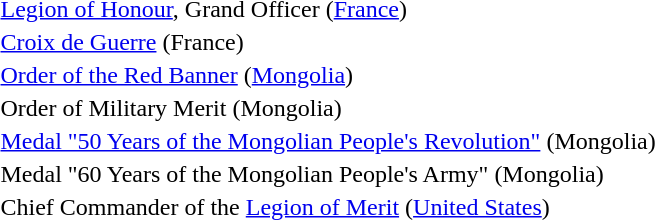<table>
<tr>
<td></td>
<td><a href='#'>Legion of Honour</a>, Grand Officer (<a href='#'>France</a>)</td>
</tr>
<tr>
<td></td>
<td><a href='#'>Croix de Guerre</a> (France)</td>
</tr>
<tr>
<td></td>
<td><a href='#'>Order of the Red Banner</a> (<a href='#'>Mongolia</a>)</td>
</tr>
<tr>
<td></td>
<td>Order of Military Merit (Mongolia)</td>
</tr>
<tr>
<td></td>
<td><a href='#'>Medal "50 Years of the Mongolian People's Revolution"</a> (Mongolia)</td>
</tr>
<tr>
<td></td>
<td>Medal "60 Years of the Mongolian People's Army" (Mongolia)</td>
</tr>
<tr>
<td></td>
<td>Chief Commander of the <a href='#'>Legion of Merit</a> (<a href='#'>United States</a>)</td>
</tr>
<tr>
</tr>
</table>
